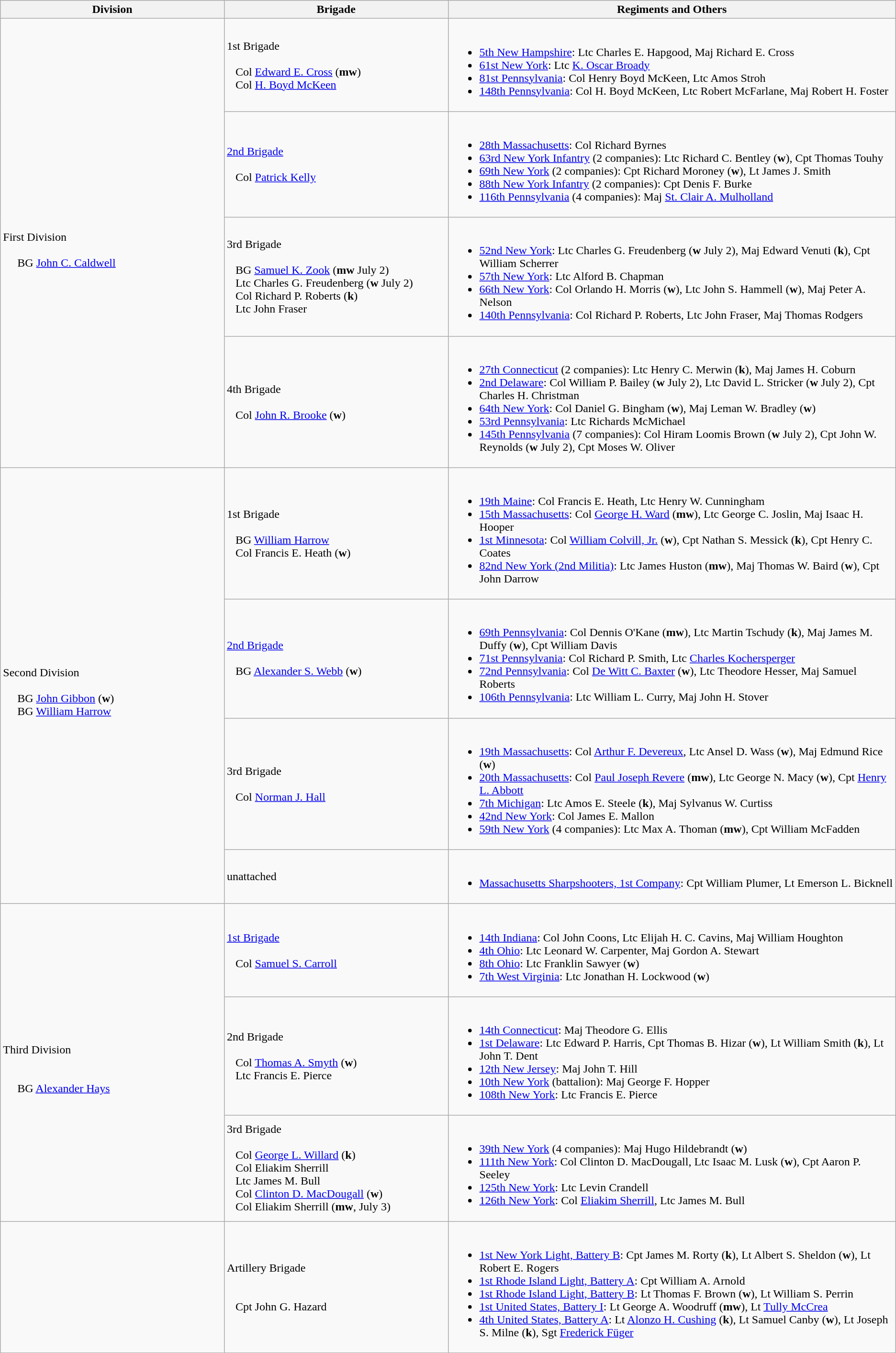<table class="wikitable">
<tr>
<th style="width:25%;">Division</th>
<th style="width:25%;">Brigade</th>
<th>Regiments and Others</th>
</tr>
<tr>
<td rowspan=4><br>First Division
<br>
<br>    
BG <a href='#'>John C. Caldwell</a></td>
<td>1st Brigade<br><br>  
Col <a href='#'>Edward E. Cross</a> (<strong>mw</strong>)
<br>  
Col <a href='#'>H. Boyd McKeen</a></td>
<td><br><ul><li><a href='#'>5th New Hampshire</a>: Ltc Charles E. Hapgood, Maj Richard E. Cross</li><li><a href='#'>61st New York</a>: Ltc <a href='#'>K. Oscar Broady</a></li><li><a href='#'>81st Pennsylvania</a>: Col Henry Boyd McKeen, Ltc Amos Stroh</li><li><a href='#'>148th Pennsylvania</a>: Col H. Boyd McKeen, Ltc Robert McFarlane, Maj Robert H. Foster</li></ul></td>
</tr>
<tr>
<td><a href='#'>2nd Brigade</a><br><br>  
Col <a href='#'>Patrick Kelly</a></td>
<td><br><ul><li><a href='#'>28th Massachusetts</a>: Col Richard Byrnes</li><li><a href='#'>63rd New York Infantry</a> (2 companies): Ltc Richard C. Bentley (<strong>w</strong>), Cpt Thomas Touhy</li><li><a href='#'>69th New York</a> (2 companies): Cpt Richard Moroney (<strong>w</strong>), Lt James J. Smith</li><li><a href='#'>88th New York Infantry</a> (2 companies): Cpt Denis F. Burke</li><li><a href='#'>116th Pennsylvania</a> (4 companies): Maj <a href='#'>St. Clair A. Mulholland</a></li></ul></td>
</tr>
<tr>
<td>3rd Brigade<br><br>  
BG <a href='#'>Samuel K. Zook</a> (<strong>mw</strong> July 2)
<br>  
Ltc Charles G. Freudenberg (<strong>w</strong> July 2)
<br>  
Col Richard P. Roberts (<strong>k</strong>)
<br>  
Ltc John Fraser</td>
<td><br><ul><li><a href='#'>52nd New York</a>: Ltc Charles G. Freudenberg (<strong>w</strong> July 2), Maj Edward Venuti (<strong>k</strong>), Cpt William Scherrer</li><li><a href='#'>57th New York</a>: Ltc Alford B. Chapman</li><li><a href='#'>66th New York</a>: Col Orlando H. Morris (<strong>w</strong>), Ltc John S. Hammell (<strong>w</strong>), Maj Peter A. Nelson</li><li><a href='#'>140th Pennsylvania</a>: Col Richard P. Roberts, Ltc John Fraser, Maj Thomas Rodgers</li></ul></td>
</tr>
<tr>
<td>4th Brigade<br><br>  
Col <a href='#'>John R. Brooke</a> (<strong>w</strong>)</td>
<td><br><ul><li><a href='#'>27th Connecticut</a> (2 companies): Ltc Henry C. Merwin (<strong>k</strong>), Maj James H. Coburn</li><li><a href='#'>2nd Delaware</a>: Col William P. Bailey (<strong>w</strong> July 2), Ltc David L. Stricker (<strong>w</strong> July 2), Cpt Charles H. Christman</li><li><a href='#'>64th New York</a>: Col Daniel G. Bingham (<strong>w</strong>), Maj Leman W. Bradley (<strong>w</strong>)</li><li><a href='#'>53rd Pennsylvania</a>: Ltc Richards McMichael</li><li><a href='#'>145th Pennsylvania</a> (7 companies): Col Hiram Loomis Brown (<strong>w</strong> July 2), Cpt John W. Reynolds (<strong>w</strong> July 2), Cpt Moses W. Oliver</li></ul></td>
</tr>
<tr>
<td rowspan=4><br>Second Division
<br>
<br>    
BG <a href='#'>John Gibbon</a> (<strong>w</strong>)
<br>    
BG <a href='#'>William Harrow</a></td>
<td>1st Brigade<br><br>  
BG <a href='#'>William Harrow</a>
<br>  
Col Francis E. Heath (<strong>w</strong>)</td>
<td><br><ul><li><a href='#'>19th Maine</a>: Col Francis E. Heath, Ltc Henry W. Cunningham</li><li><a href='#'>15th Massachusetts</a>: Col <a href='#'>George H. Ward</a> (<strong>mw</strong>), Ltc George C. Joslin, Maj Isaac H. Hooper</li><li><a href='#'>1st Minnesota</a>: Col <a href='#'>William Colvill, Jr.</a> (<strong>w</strong>), Cpt Nathan S. Messick (<strong>k</strong>), Cpt Henry C. Coates</li><li><a href='#'>82nd New York (2nd Militia)</a>: Ltc James Huston (<strong>mw</strong>), Maj Thomas W. Baird (<strong>w</strong>),  Cpt John Darrow</li></ul></td>
</tr>
<tr>
<td><a href='#'>2nd Brigade</a><br><br>  
BG <a href='#'>Alexander S. Webb</a> (<strong>w</strong>)</td>
<td><br><ul><li><a href='#'>69th Pennsylvania</a>: Col Dennis O'Kane (<strong>mw</strong>), Ltc Martin Tschudy (<strong>k</strong>), Maj James M. Duffy (<strong>w</strong>), Cpt William Davis</li><li><a href='#'>71st Pennsylvania</a>: Col Richard P. Smith, Ltc <a href='#'>Charles Kochersperger</a></li><li><a href='#'>72nd Pennsylvania</a>: Col <a href='#'>De Witt C. Baxter</a> (<strong>w</strong>), Ltc Theodore Hesser, Maj Samuel Roberts</li><li><a href='#'>106th Pennsylvania</a>: Ltc William L. Curry, Maj John H. Stover</li></ul></td>
</tr>
<tr>
<td>3rd Brigade<br><br>  
Col <a href='#'>Norman J. Hall</a></td>
<td><br><ul><li><a href='#'>19th Massachusetts</a>: Col <a href='#'>Arthur F. Devereux</a>, Ltc Ansel D. Wass (<strong>w</strong>), Maj Edmund Rice (<strong>w</strong>)</li><li><a href='#'>20th Massachusetts</a>: Col <a href='#'>Paul Joseph Revere</a> (<strong>mw</strong>), Ltc George N. Macy (<strong>w</strong>), Cpt <a href='#'>Henry L. Abbott</a></li><li><a href='#'>7th Michigan</a>: Ltc Amos E. Steele (<strong>k</strong>), Maj Sylvanus W. Curtiss</li><li><a href='#'>42nd New York</a>: Col James E. Mallon</li><li><a href='#'>59th New York</a> (4 companies): Ltc Max A. Thoman (<strong>mw</strong>), Cpt William McFadden</li></ul></td>
</tr>
<tr>
<td>unattached</td>
<td><br><ul><li><a href='#'>Massachusetts Sharpshooters, 1st Company</a>: Cpt William Plumer, Lt Emerson L. Bicknell</li></ul></td>
</tr>
<tr>
<td rowspan=3><br>Third Division<br><br>
<br>    
BG <a href='#'>Alexander Hays</a></td>
<td><a href='#'>1st Brigade</a><br><br>  
Col <a href='#'>Samuel S. Carroll</a></td>
<td><br><ul><li><a href='#'>14th Indiana</a>: Col John Coons, Ltc Elijah H. C. Cavins, Maj William Houghton</li><li><a href='#'>4th Ohio</a>: Ltc Leonard W. Carpenter, Maj Gordon A. Stewart</li><li><a href='#'>8th Ohio</a>: Ltc Franklin Sawyer (<strong>w</strong>)</li><li><a href='#'>7th West Virginia</a>: Ltc Jonathan H. Lockwood (<strong>w</strong>)</li></ul></td>
</tr>
<tr>
<td>2nd Brigade<br><br>  
Col <a href='#'>Thomas A. Smyth</a> (<strong>w</strong>)
<br>  
Ltc Francis E. Pierce</td>
<td><br><ul><li><a href='#'>14th Connecticut</a>: Maj Theodore G. Ellis</li><li><a href='#'>1st Delaware</a>: Ltc Edward P. Harris, Cpt Thomas B. Hizar (<strong>w</strong>), Lt William Smith (<strong>k</strong>), Lt John T. Dent</li><li><a href='#'>12th New Jersey</a>: Maj John T. Hill</li><li><a href='#'>10th New York</a> (battalion): Maj George F. Hopper </li><li><a href='#'>108th New York</a>: Ltc Francis E. Pierce</li></ul></td>
</tr>
<tr>
<td>3rd Brigade<br><br>  
Col <a href='#'>George L. Willard</a> (<strong>k</strong>)
<br>  
Col Eliakim Sherrill 
<br>  
Ltc James M. Bull
<br>  
Col <a href='#'>Clinton D. MacDougall</a> (<strong>w</strong>)
<br>  
Col Eliakim Sherrill (<strong>mw</strong>, July 3)</td>
<td><br><ul><li><a href='#'>39th New York</a> (4 companies): Maj Hugo Hildebrandt (<strong>w</strong>)</li><li><a href='#'>111th New York</a>: Col Clinton D. MacDougall, Ltc Isaac M. Lusk (<strong>w</strong>), Cpt Aaron P. Seeley</li><li><a href='#'>125th New York</a>: Ltc Levin Crandell</li><li><a href='#'>126th New York</a>: Col <a href='#'>Eliakim Sherrill</a>, Ltc James M. Bull</li></ul></td>
</tr>
<tr>
<td></td>
<td>Artillery Brigade<br><br>
<br>  
Cpt John G. Hazard</td>
<td><br><ul><li><a href='#'>1st New York Light, Battery B</a>: Cpt James M. Rorty (<strong>k</strong>), Lt Albert S. Sheldon (<strong>w</strong>), Lt Robert E. Rogers</li><li><a href='#'>1st Rhode Island Light, Battery A</a>: Cpt William A. Arnold</li><li><a href='#'>1st Rhode Island Light, Battery B</a>: Lt Thomas F. Brown (<strong>w</strong>), Lt William S. Perrin</li><li><a href='#'>1st United States, Battery I</a>: Lt George A. Woodruff (<strong>mw</strong>), Lt <a href='#'>Tully McCrea</a></li><li><a href='#'>4th United States, Battery A</a>: Lt <a href='#'>Alonzo H. Cushing</a> (<strong>k</strong>), Lt Samuel Canby (<strong>w</strong>), Lt Joseph S. Milne (<strong>k</strong>), Sgt <a href='#'>Frederick Füger</a></li></ul></td>
</tr>
</table>
